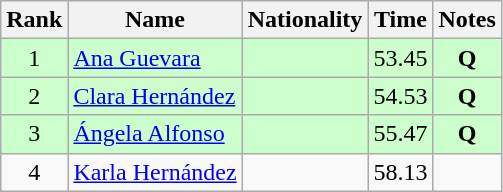<table class="wikitable sortable" style="text-align:center">
<tr>
<th>Rank</th>
<th>Name</th>
<th>Nationality</th>
<th>Time</th>
<th>Notes</th>
</tr>
<tr bgcolor=ccffcc>
<td>1</td>
<td align=left><a href='#'>Ana Guevara</a></td>
<td align=left></td>
<td>53.45</td>
<td><strong>Q</strong></td>
</tr>
<tr bgcolor=ccffcc>
<td>2</td>
<td align=left><a href='#'>Clara Hernández</a></td>
<td align=left></td>
<td>54.53</td>
<td><strong>Q</strong></td>
</tr>
<tr bgcolor=ccffcc>
<td>3</td>
<td align=left><a href='#'>Ángela Alfonso</a></td>
<td align=left></td>
<td>55.47</td>
<td><strong>Q</strong></td>
</tr>
<tr>
<td>4</td>
<td align=left><a href='#'>Karla Hernández</a></td>
<td align=left></td>
<td>58.13</td>
<td></td>
</tr>
</table>
